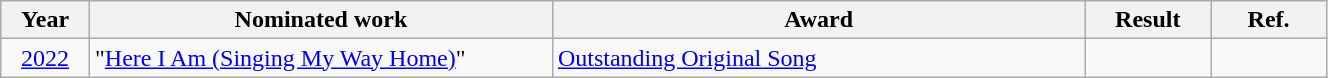<table class="wikitable" style="width:70%;">
<tr>
<th style="width:3%;">Year</th>
<th style="width:20%;">Nominated work</th>
<th style="width:23%;">Award</th>
<th style="width:5%;">Result</th>
<th style="width:5%;">Ref.</th>
</tr>
<tr>
<td align="center"><a href='#'>2022</a></td>
<td>"<a href='#'>Here I Am (Singing My Way Home)</a>"</td>
<td><a href='#'>Outstanding Original Song</a></td>
<td></td>
<td align="center"></td>
</tr>
</table>
